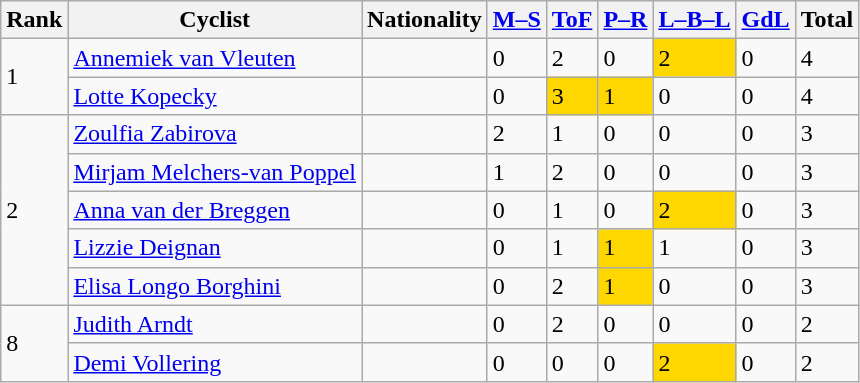<table class="wikitable sortable">
<tr>
<th>Rank</th>
<th>Cyclist</th>
<th>Nationality</th>
<th><a href='#'>M–S</a></th>
<th><a href='#'>ToF</a></th>
<th><a href='#'>P–R</a></th>
<th><a href='#'>L–B–L</a></th>
<th><a href='#'>GdL</a></th>
<th>Total</th>
</tr>
<tr>
<td rowspan="2">1</td>
<td><a href='#'>Annemiek van Vleuten</a></td>
<td></td>
<td>0</td>
<td>2</td>
<td>0</td>
<td bgcolor=gold>2</td>
<td>0</td>
<td>4</td>
</tr>
<tr>
<td><a href='#'>Lotte Kopecky</a></td>
<td></td>
<td>0</td>
<td bgcolor=gold>3</td>
<td bgcolor=gold>1</td>
<td>0</td>
<td>0</td>
<td>4</td>
</tr>
<tr>
<td rowspan="5">2</td>
<td><a href='#'>Zoulfia Zabirova</a></td>
<td></td>
<td>2</td>
<td>1</td>
<td>0</td>
<td>0</td>
<td>0</td>
<td>3</td>
</tr>
<tr>
<td><a href='#'>Mirjam Melchers-van Poppel</a></td>
<td></td>
<td>1</td>
<td>2</td>
<td>0</td>
<td>0</td>
<td>0</td>
<td>3</td>
</tr>
<tr>
<td><a href='#'>Anna van der Breggen</a></td>
<td></td>
<td>0</td>
<td>1</td>
<td>0</td>
<td bgcolor=gold>2</td>
<td>0</td>
<td>3</td>
</tr>
<tr>
<td><a href='#'>Lizzie Deignan</a></td>
<td></td>
<td>0</td>
<td>1</td>
<td bgcolor=gold>1</td>
<td>1</td>
<td>0</td>
<td>3</td>
</tr>
<tr>
<td><a href='#'>Elisa Longo Borghini</a></td>
<td></td>
<td>0</td>
<td>2</td>
<td bgcolor=gold>1</td>
<td>0</td>
<td>0</td>
<td>3</td>
</tr>
<tr>
<td rowspan="2">8</td>
<td><a href='#'>Judith Arndt</a></td>
<td></td>
<td>0</td>
<td>2</td>
<td>0</td>
<td>0</td>
<td>0</td>
<td>2</td>
</tr>
<tr>
<td><a href='#'>Demi Vollering</a></td>
<td></td>
<td>0</td>
<td>0</td>
<td>0</td>
<td bgcolor=gold>2</td>
<td>0</td>
<td>2</td>
</tr>
</table>
